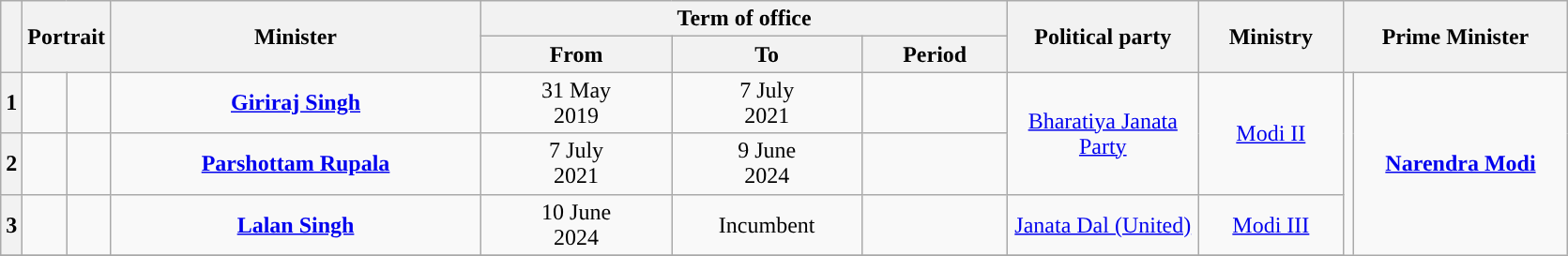<table class="wikitable" style="text-align:center">
<tr>
<th rowspan="2"></th>
<th rowspan="2" colspan="2">Portrait</th>
<th rowspan="2" style="width:16em">Minister<br></th>
<th colspan="3">Term of office</th>
<th rowspan="2" style="width:8em">Political party</th>
<th rowspan="2" style="width:6em">Ministry</th>
<th rowspan="2" colspan="2">Prime Minister</th>
</tr>
<tr>
<th style="width:8em">From</th>
<th style="width:8em">To</th>
<th style="width:6em">Period</th>
</tr>
<tr>
<th>1</th>
<td></td>
<td></td>
<td><strong><a href='#'>Giriraj Singh</a></strong><br></td>
<td>31 May<br>2019</td>
<td>7 July<br>2021</td>
<td><strong></strong></td>
<td rowspan="2"><a href='#'>Bharatiya Janata Party</a></td>
<td rowspan="2"><a href='#'>Modi II</a></td>
<td rowspan="4"></td>
<td rowspan="4" style="width:9em"><strong><a href='#'>Narendra Modi</a></strong></td>
</tr>
<tr>
<th>2</th>
<td></td>
<td></td>
<td><strong><a href='#'>Parshottam Rupala</a></strong><br></td>
<td>7 July<br>2021</td>
<td>9 June<br>2024</td>
<td><strong></strong></td>
</tr>
<tr>
<th>3</th>
<td></td>
<td></td>
<td><strong><a href='#'>Lalan Singh</a></strong><br></td>
<td>10 June<br>2024</td>
<td>Incumbent</td>
<td><strong></strong></td>
<td><a href='#'>Janata Dal (United)</a></td>
<td><a href='#'>Modi III</a></td>
</tr>
<tr>
</tr>
</table>
